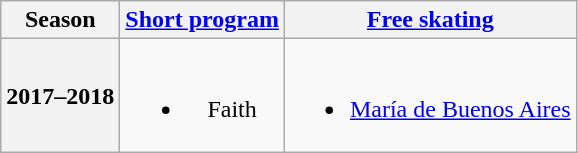<table class=wikitable style=text-align:center>
<tr>
<th>Season</th>
<th><a href='#'>Short program</a></th>
<th><a href='#'>Free skating</a></th>
</tr>
<tr>
<th>2017–2018<br></th>
<td><br><ul><li>Faith<br></li></ul></td>
<td><br><ul><li><a href='#'>María de Buenos Aires</a><br></li></ul></td>
</tr>
</table>
